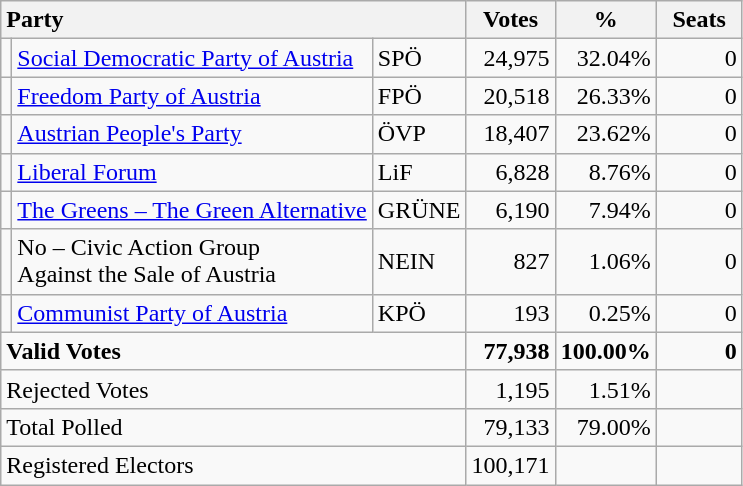<table class="wikitable" border="1" style="text-align:right;">
<tr>
<th style="text-align:left;" colspan=3>Party</th>
<th align=center width="50">Votes</th>
<th align=center width="50">%</th>
<th align=center width="50">Seats</th>
</tr>
<tr>
<td></td>
<td align=left><a href='#'>Social Democratic Party of Austria</a></td>
<td align=left>SPÖ</td>
<td>24,975</td>
<td>32.04%</td>
<td>0</td>
</tr>
<tr>
<td></td>
<td align=left><a href='#'>Freedom Party of Austria</a></td>
<td align=left>FPÖ</td>
<td>20,518</td>
<td>26.33%</td>
<td>0</td>
</tr>
<tr>
<td></td>
<td align=left><a href='#'>Austrian People's Party</a></td>
<td align=left>ÖVP</td>
<td>18,407</td>
<td>23.62%</td>
<td>0</td>
</tr>
<tr>
<td></td>
<td align=left><a href='#'>Liberal Forum</a></td>
<td align=left>LiF</td>
<td>6,828</td>
<td>8.76%</td>
<td>0</td>
</tr>
<tr>
<td></td>
<td align=left style="white-space: nowrap;"><a href='#'>The Greens – The Green Alternative</a></td>
<td align=left>GRÜNE</td>
<td>6,190</td>
<td>7.94%</td>
<td>0</td>
</tr>
<tr>
<td></td>
<td align=left>No – Civic Action Group<br>Against the Sale of Austria</td>
<td align=left>NEIN</td>
<td>827</td>
<td>1.06%</td>
<td>0</td>
</tr>
<tr>
<td></td>
<td align=left><a href='#'>Communist Party of Austria</a></td>
<td align=left>KPÖ</td>
<td>193</td>
<td>0.25%</td>
<td>0</td>
</tr>
<tr style="font-weight:bold">
<td align=left colspan=3>Valid Votes</td>
<td>77,938</td>
<td>100.00%</td>
<td>0</td>
</tr>
<tr>
<td align=left colspan=3>Rejected Votes</td>
<td>1,195</td>
<td>1.51%</td>
<td></td>
</tr>
<tr>
<td align=left colspan=3>Total Polled</td>
<td>79,133</td>
<td>79.00%</td>
<td></td>
</tr>
<tr>
<td align=left colspan=3>Registered Electors</td>
<td>100,171</td>
<td></td>
<td></td>
</tr>
</table>
